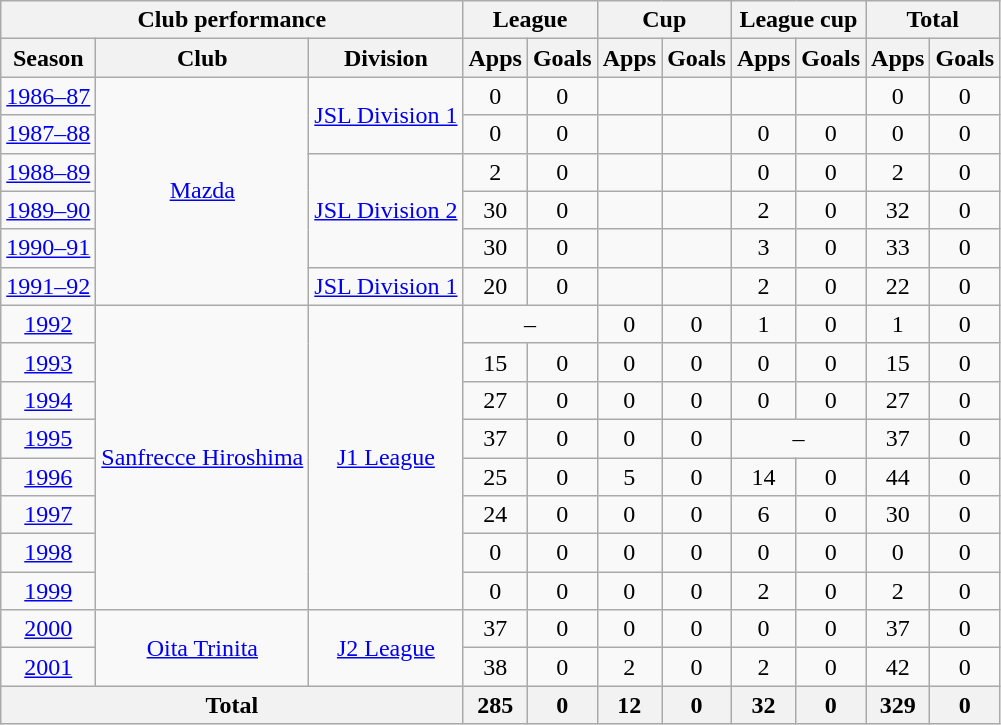<table class="wikitable" style="text-align:center">
<tr>
<th colspan=3>Club performance</th>
<th colspan=2>League</th>
<th colspan=2>Cup</th>
<th colspan=2>League cup</th>
<th colspan=2>Total</th>
</tr>
<tr>
<th>Season</th>
<th>Club</th>
<th>Division</th>
<th>Apps</th>
<th>Goals</th>
<th>Apps</th>
<th>Goals</th>
<th>Apps</th>
<th>Goals</th>
<th>Apps</th>
<th>Goals</th>
</tr>
<tr>
<td><a href='#'>1986–87</a></td>
<td rowspan="6"><a href='#'>Mazda</a></td>
<td rowspan="2"><a href='#'>JSL Division 1</a></td>
<td>0</td>
<td>0</td>
<td></td>
<td></td>
<td></td>
<td></td>
<td>0</td>
<td>0</td>
</tr>
<tr>
<td><a href='#'>1987–88</a></td>
<td>0</td>
<td>0</td>
<td></td>
<td></td>
<td>0</td>
<td>0</td>
<td>0</td>
<td>0</td>
</tr>
<tr>
<td><a href='#'>1988–89</a></td>
<td rowspan="3"><a href='#'>JSL Division 2</a></td>
<td>2</td>
<td>0</td>
<td></td>
<td></td>
<td>0</td>
<td>0</td>
<td>2</td>
<td>0</td>
</tr>
<tr>
<td><a href='#'>1989–90</a></td>
<td>30</td>
<td>0</td>
<td></td>
<td></td>
<td>2</td>
<td>0</td>
<td>32</td>
<td>0</td>
</tr>
<tr>
<td><a href='#'>1990–91</a></td>
<td>30</td>
<td>0</td>
<td></td>
<td></td>
<td>3</td>
<td>0</td>
<td>33</td>
<td>0</td>
</tr>
<tr>
<td><a href='#'>1991–92</a></td>
<td><a href='#'>JSL Division 1</a></td>
<td>20</td>
<td>0</td>
<td></td>
<td></td>
<td>2</td>
<td>0</td>
<td>22</td>
<td>0</td>
</tr>
<tr>
<td><a href='#'>1992</a></td>
<td rowspan="8"><a href='#'>Sanfrecce Hiroshima</a></td>
<td rowspan="8"><a href='#'>J1 League</a></td>
<td colspan="2">–</td>
<td>0</td>
<td>0</td>
<td>1</td>
<td>0</td>
<td>1</td>
<td>0</td>
</tr>
<tr>
<td><a href='#'>1993</a></td>
<td>15</td>
<td>0</td>
<td>0</td>
<td>0</td>
<td>0</td>
<td>0</td>
<td>15</td>
<td>0</td>
</tr>
<tr>
<td><a href='#'>1994</a></td>
<td>27</td>
<td>0</td>
<td>0</td>
<td>0</td>
<td>0</td>
<td>0</td>
<td>27</td>
<td>0</td>
</tr>
<tr>
<td><a href='#'>1995</a></td>
<td>37</td>
<td>0</td>
<td>0</td>
<td>0</td>
<td colspan="2">–</td>
<td>37</td>
<td>0</td>
</tr>
<tr>
<td><a href='#'>1996</a></td>
<td>25</td>
<td>0</td>
<td>5</td>
<td>0</td>
<td>14</td>
<td>0</td>
<td>44</td>
<td>0</td>
</tr>
<tr>
<td><a href='#'>1997</a></td>
<td>24</td>
<td>0</td>
<td>0</td>
<td>0</td>
<td>6</td>
<td>0</td>
<td>30</td>
<td>0</td>
</tr>
<tr>
<td><a href='#'>1998</a></td>
<td>0</td>
<td>0</td>
<td>0</td>
<td>0</td>
<td>0</td>
<td>0</td>
<td>0</td>
<td>0</td>
</tr>
<tr>
<td><a href='#'>1999</a></td>
<td>0</td>
<td>0</td>
<td>0</td>
<td>0</td>
<td>2</td>
<td>0</td>
<td>2</td>
<td>0</td>
</tr>
<tr>
<td><a href='#'>2000</a></td>
<td rowspan="2"><a href='#'>Oita Trinita</a></td>
<td rowspan="2"><a href='#'>J2 League</a></td>
<td>37</td>
<td>0</td>
<td>0</td>
<td>0</td>
<td>0</td>
<td>0</td>
<td>37</td>
<td>0</td>
</tr>
<tr>
<td><a href='#'>2001</a></td>
<td>38</td>
<td>0</td>
<td>2</td>
<td>0</td>
<td>2</td>
<td>0</td>
<td>42</td>
<td>0</td>
</tr>
<tr>
<th colspan=3>Total</th>
<th>285</th>
<th>0</th>
<th>12</th>
<th>0</th>
<th>32</th>
<th>0</th>
<th>329</th>
<th>0</th>
</tr>
</table>
